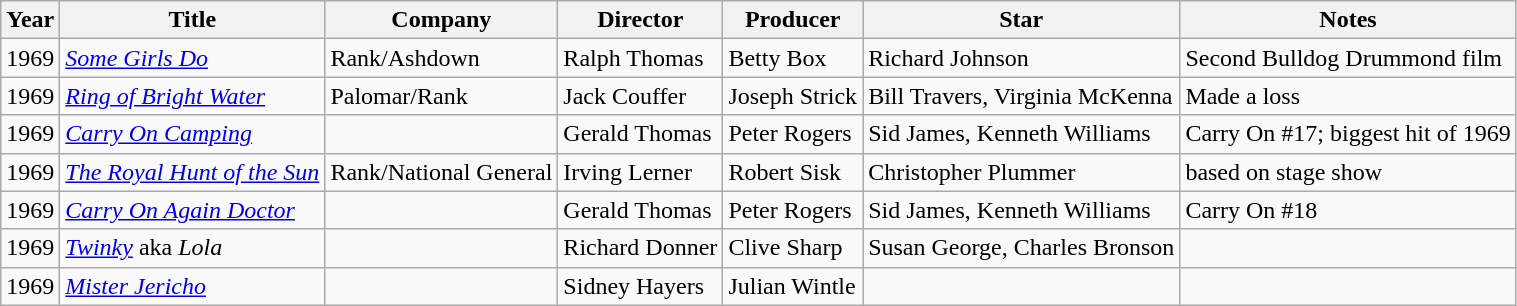<table class="wikitable sortable">
<tr>
<th>Year</th>
<th>Title</th>
<th>Company</th>
<th>Director</th>
<th>Producer</th>
<th>Star</th>
<th>Notes</th>
</tr>
<tr>
<td>1969</td>
<td><em><a href='#'>Some Girls Do</a></em></td>
<td>Rank/Ashdown</td>
<td>Ralph Thomas</td>
<td>Betty Box</td>
<td>Richard Johnson</td>
<td>Second Bulldog Drummond film</td>
</tr>
<tr>
<td>1969</td>
<td><em><a href='#'>Ring of Bright Water</a></em></td>
<td>Palomar/Rank</td>
<td>Jack Couffer</td>
<td>Joseph Strick</td>
<td>Bill Travers, Virginia McKenna</td>
<td>Made a loss</td>
</tr>
<tr>
<td>1969</td>
<td><em><a href='#'>Carry On Camping</a></em></td>
<td></td>
<td>Gerald Thomas</td>
<td>Peter Rogers</td>
<td>Sid James, Kenneth Williams</td>
<td>Carry On #17; biggest hit of 1969</td>
</tr>
<tr>
<td>1969</td>
<td><em><a href='#'>The Royal Hunt of the Sun</a></em></td>
<td>Rank/National General</td>
<td>Irving Lerner</td>
<td>Robert Sisk</td>
<td>Christopher Plummer</td>
<td>based on stage show</td>
</tr>
<tr>
<td>1969</td>
<td><em><a href='#'>Carry On Again Doctor</a></em></td>
<td></td>
<td>Gerald Thomas</td>
<td>Peter Rogers</td>
<td>Sid James, Kenneth Williams</td>
<td>Carry On #18</td>
</tr>
<tr>
<td>1969</td>
<td><em><a href='#'>Twinky</a></em> aka <em>Lola</em></td>
<td></td>
<td>Richard Donner</td>
<td>Clive Sharp</td>
<td>Susan George, Charles Bronson</td>
<td></td>
</tr>
<tr>
<td>1969</td>
<td><em><a href='#'>Mister Jericho</a></em></td>
<td></td>
<td>Sidney Hayers</td>
<td>Julian Wintle</td>
<td></td>
<td></td>
</tr>
</table>
